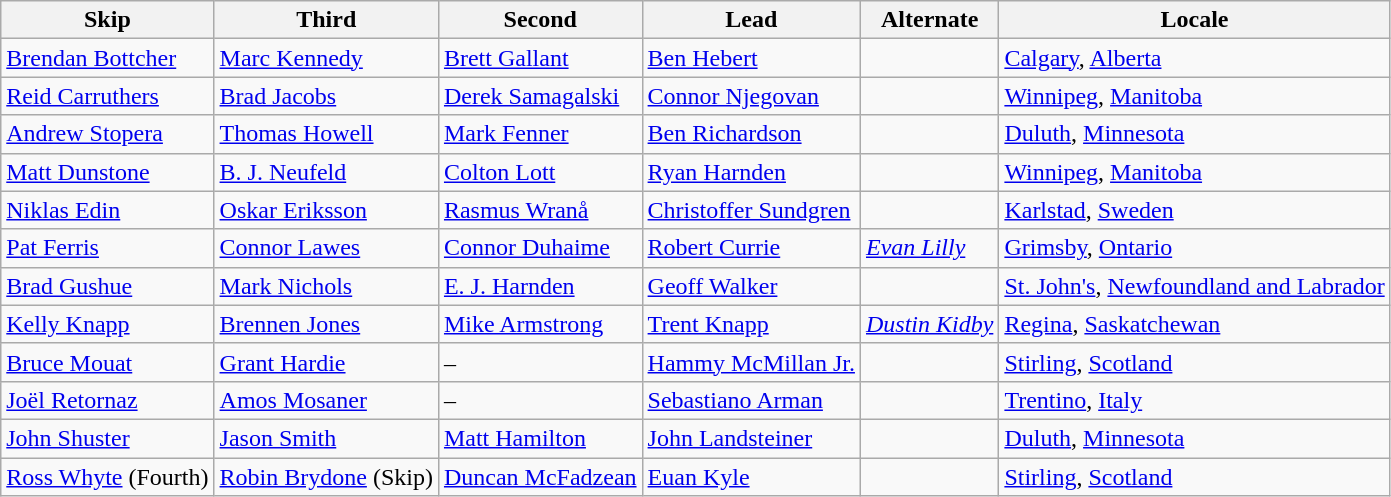<table class=wikitable>
<tr>
<th scope="col">Skip</th>
<th scope="col">Third</th>
<th scope="col">Second</th>
<th scope="col">Lead</th>
<th scope="col">Alternate</th>
<th scope="col">Locale</th>
</tr>
<tr>
<td><a href='#'>Brendan Bottcher</a></td>
<td><a href='#'>Marc Kennedy</a></td>
<td><a href='#'>Brett Gallant</a></td>
<td><a href='#'>Ben Hebert</a></td>
<td></td>
<td> <a href='#'>Calgary</a>, <a href='#'>Alberta</a></td>
</tr>
<tr>
<td><a href='#'>Reid Carruthers</a></td>
<td><a href='#'>Brad Jacobs</a></td>
<td><a href='#'>Derek Samagalski</a></td>
<td><a href='#'>Connor Njegovan</a></td>
<td></td>
<td> <a href='#'>Winnipeg</a>, <a href='#'>Manitoba</a></td>
</tr>
<tr>
<td><a href='#'>Andrew Stopera</a></td>
<td><a href='#'>Thomas Howell</a></td>
<td><a href='#'>Mark Fenner</a></td>
<td><a href='#'>Ben Richardson</a></td>
<td></td>
<td> <a href='#'>Duluth</a>, <a href='#'>Minnesota</a></td>
</tr>
<tr>
<td><a href='#'>Matt Dunstone</a></td>
<td><a href='#'>B. J. Neufeld</a></td>
<td><a href='#'>Colton Lott</a></td>
<td><a href='#'>Ryan Harnden</a></td>
<td></td>
<td> <a href='#'>Winnipeg</a>, <a href='#'>Manitoba</a></td>
</tr>
<tr>
<td><a href='#'>Niklas Edin</a></td>
<td><a href='#'>Oskar Eriksson</a></td>
<td><a href='#'>Rasmus Wranå</a></td>
<td><a href='#'>Christoffer Sundgren</a></td>
<td></td>
<td> <a href='#'>Karlstad</a>, <a href='#'>Sweden</a></td>
</tr>
<tr>
<td><a href='#'>Pat Ferris</a></td>
<td><a href='#'>Connor Lawes</a></td>
<td><a href='#'>Connor Duhaime</a></td>
<td><a href='#'>Robert Currie</a></td>
<td><em><a href='#'>Evan Lilly</a></em></td>
<td> <a href='#'>Grimsby</a>, <a href='#'>Ontario</a></td>
</tr>
<tr>
<td><a href='#'>Brad Gushue</a></td>
<td><a href='#'>Mark Nichols</a></td>
<td><a href='#'>E. J. Harnden</a></td>
<td><a href='#'>Geoff Walker</a></td>
<td></td>
<td> <a href='#'>St. John's</a>, <a href='#'>Newfoundland and Labrador</a></td>
</tr>
<tr>
<td><a href='#'>Kelly Knapp</a></td>
<td><a href='#'>Brennen Jones</a></td>
<td><a href='#'>Mike Armstrong</a></td>
<td><a href='#'>Trent Knapp</a></td>
<td><em><a href='#'>Dustin Kidby</a></em></td>
<td> <a href='#'>Regina</a>, <a href='#'>Saskatchewan</a></td>
</tr>
<tr>
<td><a href='#'>Bruce Mouat</a></td>
<td><a href='#'>Grant Hardie</a></td>
<td>–</td>
<td><a href='#'>Hammy McMillan Jr.</a></td>
<td></td>
<td> <a href='#'>Stirling</a>, <a href='#'>Scotland</a></td>
</tr>
<tr>
<td><a href='#'>Joël Retornaz</a></td>
<td><a href='#'>Amos Mosaner</a></td>
<td>–</td>
<td><a href='#'>Sebastiano Arman</a></td>
<td></td>
<td> <a href='#'>Trentino</a>, <a href='#'>Italy</a></td>
</tr>
<tr>
<td><a href='#'>John Shuster</a></td>
<td><a href='#'>Jason Smith</a></td>
<td><a href='#'>Matt Hamilton</a></td>
<td><a href='#'>John Landsteiner</a></td>
<td></td>
<td> <a href='#'>Duluth</a>, <a href='#'>Minnesota</a></td>
</tr>
<tr>
<td><a href='#'>Ross Whyte</a> (Fourth)</td>
<td><a href='#'>Robin Brydone</a> (Skip)</td>
<td><a href='#'>Duncan McFadzean</a></td>
<td><a href='#'>Euan Kyle</a></td>
<td></td>
<td> <a href='#'>Stirling</a>, <a href='#'>Scotland</a></td>
</tr>
</table>
